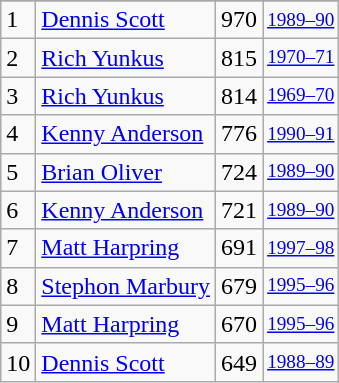<table class="wikitable">
<tr>
</tr>
<tr>
<td>1</td>
<td><a href='#'>Dennis Scott</a></td>
<td>970</td>
<td style="font-size:80%;"><a href='#'>1989–90</a></td>
</tr>
<tr>
<td>2</td>
<td><a href='#'>Rich Yunkus</a></td>
<td>815</td>
<td style="font-size:80%;"><a href='#'>1970–71</a></td>
</tr>
<tr>
<td>3</td>
<td><a href='#'>Rich Yunkus</a></td>
<td>814</td>
<td style="font-size:80%;"><a href='#'>1969–70</a></td>
</tr>
<tr>
<td>4</td>
<td><a href='#'>Kenny Anderson</a></td>
<td>776</td>
<td style="font-size:80%;"><a href='#'>1990–91</a></td>
</tr>
<tr>
<td>5</td>
<td><a href='#'>Brian Oliver</a></td>
<td>724</td>
<td style="font-size:80%;"><a href='#'>1989–90</a></td>
</tr>
<tr>
<td>6</td>
<td><a href='#'>Kenny Anderson</a></td>
<td>721</td>
<td style="font-size:80%;"><a href='#'>1989–90</a></td>
</tr>
<tr>
<td>7</td>
<td><a href='#'>Matt Harpring</a></td>
<td>691</td>
<td style="font-size:80%;"><a href='#'>1997–98</a></td>
</tr>
<tr>
<td>8</td>
<td><a href='#'>Stephon Marbury</a></td>
<td>679</td>
<td style="font-size:80%;"><a href='#'>1995–96</a></td>
</tr>
<tr>
<td>9</td>
<td><a href='#'>Matt Harpring</a></td>
<td>670</td>
<td style="font-size:80%;"><a href='#'>1995–96</a></td>
</tr>
<tr>
<td>10</td>
<td><a href='#'>Dennis Scott</a></td>
<td>649</td>
<td style="font-size:80%;"><a href='#'>1988–89</a></td>
</tr>
</table>
